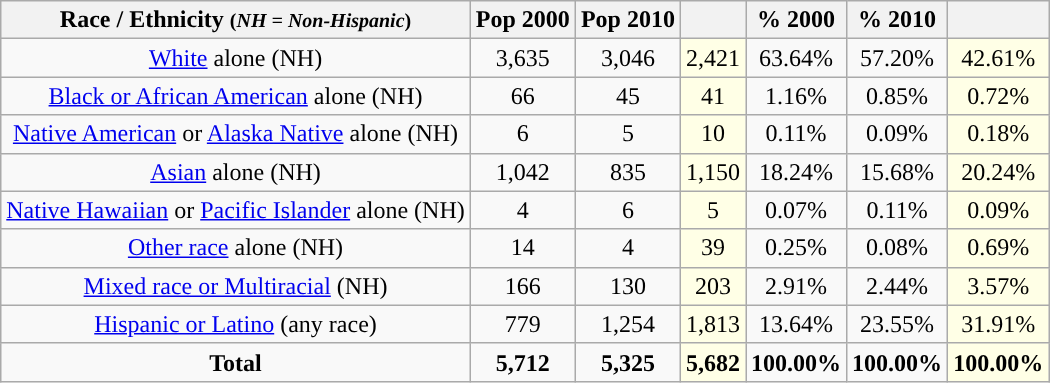<table class="wikitable" style="text-align:center;">
<tr>
<th>Race / Ethnicity <small>(<em>NH = Non-Hispanic</em>)</small></th>
<th>Pop 2000</th>
<th>Pop 2010</th>
<th></th>
<th>% 2000</th>
<th>% 2010</th>
<th></th>
</tr>
<tr>
<td><a href='#'>White</a> alone (NH)</td>
<td>3,635</td>
<td>3,046</td>
<td style='background: #ffffe6;'>2,421</td>
<td>63.64%</td>
<td>57.20%</td>
<td style='background: #ffffe6;'>42.61%</td>
</tr>
<tr>
<td><a href='#'>Black or African American</a> alone (NH)</td>
<td>66</td>
<td>45</td>
<td style='background: #ffffe6;'>41</td>
<td>1.16%</td>
<td>0.85%</td>
<td style='background: #ffffe6;'>0.72%</td>
</tr>
<tr>
<td><a href='#'>Native American</a> or <a href='#'>Alaska Native</a> alone (NH)</td>
<td>6</td>
<td>5</td>
<td style='background: #ffffe6;'>10</td>
<td>0.11%</td>
<td>0.09%</td>
<td style='background: #ffffe6;'>0.18%</td>
</tr>
<tr>
<td><a href='#'>Asian</a> alone (NH)</td>
<td>1,042</td>
<td>835</td>
<td style='background: #ffffe6;'>1,150</td>
<td>18.24%</td>
<td>15.68%</td>
<td style='background: #ffffe6;'>20.24%</td>
</tr>
<tr>
<td><a href='#'>Native Hawaiian</a> or <a href='#'>Pacific Islander</a> alone (NH)</td>
<td>4</td>
<td>6</td>
<td style='background: #ffffe6;'>5</td>
<td>0.07%</td>
<td>0.11%</td>
<td style='background: #ffffe6;'>0.09%</td>
</tr>
<tr>
<td><a href='#'>Other race</a> alone (NH)</td>
<td>14</td>
<td>4</td>
<td style='background: #ffffe6;'>39</td>
<td>0.25%</td>
<td>0.08%</td>
<td style='background: #ffffe6;'>0.69%</td>
</tr>
<tr>
<td><a href='#'>Mixed race or Multiracial</a> (NH)</td>
<td>166</td>
<td>130</td>
<td style='background: #ffffe6;'>203</td>
<td>2.91%</td>
<td>2.44%</td>
<td style='background: #ffffe6;'>3.57%</td>
</tr>
<tr>
<td><a href='#'>Hispanic or Latino</a> (any race)</td>
<td>779</td>
<td>1,254</td>
<td style='background: #ffffe6;'>1,813</td>
<td>13.64%</td>
<td>23.55%</td>
<td style='background: #ffffe6;'>31.91%</td>
</tr>
<tr>
<td><strong>Total</strong></td>
<td><strong>5,712</strong></td>
<td><strong>5,325</strong></td>
<td style='background: #ffffe6;'><strong>5,682</strong></td>
<td><strong>100.00%</strong></td>
<td><strong>100.00%</strong></td>
<td style='background: #ffffe6;'><strong>100.00%</strong></td>
</tr>
</table>
